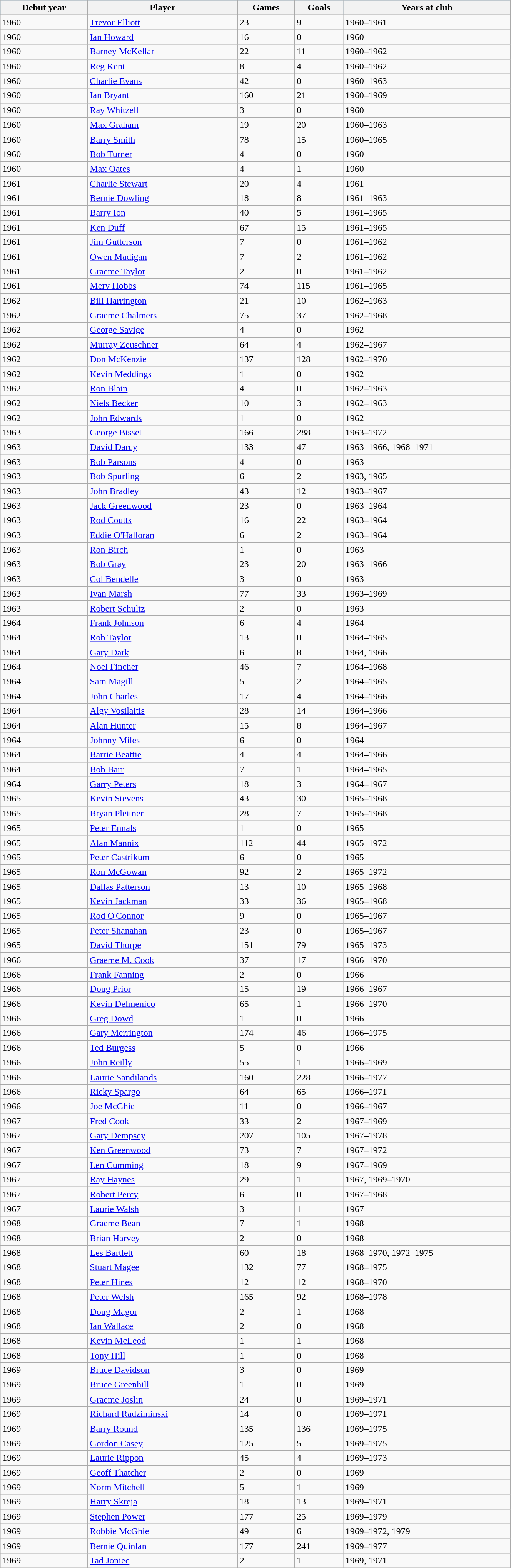<table class="wikitable" style="width:70%;">
<tr style="background:#87cefa;">
<th>Debut year</th>
<th>Player</th>
<th>Games</th>
<th>Goals</th>
<th>Years at club</th>
</tr>
<tr>
<td>1960</td>
<td><a href='#'>Trevor Elliott</a></td>
<td>23</td>
<td>9</td>
<td>1960–1961</td>
</tr>
<tr>
<td>1960</td>
<td><a href='#'>Ian Howard</a></td>
<td>16</td>
<td>0</td>
<td>1960</td>
</tr>
<tr>
<td>1960</td>
<td><a href='#'>Barney McKellar</a></td>
<td>22</td>
<td>11</td>
<td>1960–1962</td>
</tr>
<tr>
<td>1960</td>
<td><a href='#'>Reg Kent</a></td>
<td>8</td>
<td>4</td>
<td>1960–1962</td>
</tr>
<tr>
<td>1960</td>
<td><a href='#'>Charlie Evans</a></td>
<td>42</td>
<td>0</td>
<td>1960–1963</td>
</tr>
<tr>
<td>1960</td>
<td><a href='#'>Ian Bryant</a></td>
<td>160</td>
<td>21</td>
<td>1960–1969</td>
</tr>
<tr>
<td>1960</td>
<td><a href='#'>Ray Whitzell</a></td>
<td>3</td>
<td>0</td>
<td>1960</td>
</tr>
<tr>
<td>1960</td>
<td><a href='#'>Max Graham</a></td>
<td>19</td>
<td>20</td>
<td>1960–1963</td>
</tr>
<tr>
<td>1960</td>
<td><a href='#'>Barry Smith</a></td>
<td>78</td>
<td>15</td>
<td>1960–1965</td>
</tr>
<tr>
<td>1960</td>
<td><a href='#'>Bob Turner</a></td>
<td>4</td>
<td>0</td>
<td>1960</td>
</tr>
<tr>
<td>1960</td>
<td><a href='#'>Max Oates</a></td>
<td>4</td>
<td>1</td>
<td>1960</td>
</tr>
<tr>
<td>1961</td>
<td><a href='#'>Charlie Stewart</a></td>
<td>20</td>
<td>4</td>
<td>1961</td>
</tr>
<tr>
<td>1961</td>
<td><a href='#'>Bernie Dowling</a></td>
<td>18</td>
<td>8</td>
<td>1961–1963</td>
</tr>
<tr>
<td>1961</td>
<td><a href='#'>Barry Ion</a></td>
<td>40</td>
<td>5</td>
<td>1961–1965</td>
</tr>
<tr>
<td>1961</td>
<td><a href='#'>Ken Duff</a></td>
<td>67</td>
<td>15</td>
<td>1961–1965</td>
</tr>
<tr>
<td>1961</td>
<td><a href='#'>Jim Gutterson</a></td>
<td>7</td>
<td>0</td>
<td>1961–1962</td>
</tr>
<tr>
<td>1961</td>
<td><a href='#'>Owen Madigan</a></td>
<td>7</td>
<td>2</td>
<td>1961–1962</td>
</tr>
<tr>
<td>1961</td>
<td><a href='#'>Graeme Taylor</a></td>
<td>2</td>
<td>0</td>
<td>1961–1962</td>
</tr>
<tr>
<td>1961</td>
<td><a href='#'>Merv Hobbs</a></td>
<td>74</td>
<td>115</td>
<td>1961–1965</td>
</tr>
<tr>
<td>1962</td>
<td><a href='#'>Bill Harrington</a></td>
<td>21</td>
<td>10</td>
<td>1962–1963</td>
</tr>
<tr>
<td>1962</td>
<td><a href='#'>Graeme Chalmers</a></td>
<td>75</td>
<td>37</td>
<td>1962–1968</td>
</tr>
<tr>
<td>1962</td>
<td><a href='#'>George Savige</a></td>
<td>4</td>
<td>0</td>
<td>1962</td>
</tr>
<tr>
<td>1962</td>
<td><a href='#'>Murray Zeuschner</a></td>
<td>64</td>
<td>4</td>
<td>1962–1967</td>
</tr>
<tr>
<td>1962</td>
<td><a href='#'>Don McKenzie</a></td>
<td>137</td>
<td>128</td>
<td>1962–1970</td>
</tr>
<tr>
<td>1962</td>
<td><a href='#'>Kevin Meddings</a></td>
<td>1</td>
<td>0</td>
<td>1962</td>
</tr>
<tr>
<td>1962</td>
<td><a href='#'>Ron Blain</a></td>
<td>4</td>
<td>0</td>
<td>1962–1963</td>
</tr>
<tr>
<td>1962</td>
<td><a href='#'>Niels Becker</a></td>
<td>10</td>
<td>3</td>
<td>1962–1963</td>
</tr>
<tr>
<td>1962</td>
<td><a href='#'>John Edwards</a></td>
<td>1</td>
<td>0</td>
<td>1962</td>
</tr>
<tr>
<td>1963</td>
<td><a href='#'>George Bisset</a></td>
<td>166</td>
<td>288</td>
<td>1963–1972</td>
</tr>
<tr>
<td>1963</td>
<td><a href='#'>David Darcy</a></td>
<td>133</td>
<td>47</td>
<td>1963–1966, 1968–1971</td>
</tr>
<tr>
<td>1963</td>
<td><a href='#'>Bob Parsons</a></td>
<td>4</td>
<td>0</td>
<td>1963</td>
</tr>
<tr>
<td>1963</td>
<td><a href='#'>Bob Spurling</a></td>
<td>6</td>
<td>2</td>
<td>1963, 1965</td>
</tr>
<tr>
<td>1963</td>
<td><a href='#'>John Bradley</a></td>
<td>43</td>
<td>12</td>
<td>1963–1967</td>
</tr>
<tr>
<td>1963</td>
<td><a href='#'>Jack Greenwood</a></td>
<td>23</td>
<td>0</td>
<td>1963–1964</td>
</tr>
<tr>
<td>1963</td>
<td><a href='#'>Rod Coutts</a></td>
<td>16</td>
<td>22</td>
<td>1963–1964</td>
</tr>
<tr>
<td>1963</td>
<td><a href='#'>Eddie O'Halloran</a></td>
<td>6</td>
<td>2</td>
<td>1963–1964</td>
</tr>
<tr>
<td>1963</td>
<td><a href='#'>Ron Birch</a></td>
<td>1</td>
<td>0</td>
<td>1963</td>
</tr>
<tr>
<td>1963</td>
<td><a href='#'>Bob Gray</a></td>
<td>23</td>
<td>20</td>
<td>1963–1966</td>
</tr>
<tr>
<td>1963</td>
<td><a href='#'>Col Bendelle</a></td>
<td>3</td>
<td>0</td>
<td>1963</td>
</tr>
<tr>
<td>1963</td>
<td><a href='#'>Ivan Marsh</a></td>
<td>77</td>
<td>33</td>
<td>1963–1969</td>
</tr>
<tr>
<td>1963</td>
<td><a href='#'>Robert Schultz</a></td>
<td>2</td>
<td>0</td>
<td>1963</td>
</tr>
<tr>
<td>1964</td>
<td><a href='#'>Frank Johnson</a></td>
<td>6</td>
<td>4</td>
<td>1964</td>
</tr>
<tr>
<td>1964</td>
<td><a href='#'>Rob Taylor</a></td>
<td>13</td>
<td>0</td>
<td>1964–1965</td>
</tr>
<tr>
<td>1964</td>
<td><a href='#'>Gary Dark</a></td>
<td>6</td>
<td>8</td>
<td>1964, 1966</td>
</tr>
<tr>
<td>1964</td>
<td><a href='#'>Noel Fincher</a></td>
<td>46</td>
<td>7</td>
<td>1964–1968</td>
</tr>
<tr>
<td>1964</td>
<td><a href='#'>Sam Magill</a></td>
<td>5</td>
<td>2</td>
<td>1964–1965</td>
</tr>
<tr>
<td>1964</td>
<td><a href='#'>John Charles</a></td>
<td>17</td>
<td>4</td>
<td>1964–1966</td>
</tr>
<tr>
<td>1964</td>
<td><a href='#'>Algy Vosilaitis</a></td>
<td>28</td>
<td>14</td>
<td>1964–1966</td>
</tr>
<tr>
<td>1964</td>
<td><a href='#'>Alan Hunter</a></td>
<td>15</td>
<td>8</td>
<td>1964–1967</td>
</tr>
<tr>
<td>1964</td>
<td><a href='#'>Johnny Miles</a></td>
<td>6</td>
<td>0</td>
<td>1964</td>
</tr>
<tr>
<td>1964</td>
<td><a href='#'>Barrie Beattie</a></td>
<td>4</td>
<td>4</td>
<td>1964–1966</td>
</tr>
<tr>
<td>1964</td>
<td><a href='#'>Bob Barr</a></td>
<td>7</td>
<td>1</td>
<td>1964–1965</td>
</tr>
<tr>
<td>1964</td>
<td><a href='#'>Garry Peters</a></td>
<td>18</td>
<td>3</td>
<td>1964–1967</td>
</tr>
<tr>
<td>1965</td>
<td><a href='#'>Kevin Stevens</a></td>
<td>43</td>
<td>30</td>
<td>1965–1968</td>
</tr>
<tr>
<td>1965</td>
<td><a href='#'>Bryan Pleitner</a></td>
<td>28</td>
<td>7</td>
<td>1965–1968</td>
</tr>
<tr>
<td>1965</td>
<td><a href='#'>Peter Ennals</a></td>
<td>1</td>
<td>0</td>
<td>1965</td>
</tr>
<tr>
<td>1965</td>
<td><a href='#'>Alan Mannix</a></td>
<td>112</td>
<td>44</td>
<td>1965–1972</td>
</tr>
<tr>
<td>1965</td>
<td><a href='#'>Peter Castrikum</a></td>
<td>6</td>
<td>0</td>
<td>1965</td>
</tr>
<tr>
<td>1965</td>
<td><a href='#'>Ron McGowan</a></td>
<td>92</td>
<td>2</td>
<td>1965–1972</td>
</tr>
<tr>
<td>1965</td>
<td><a href='#'>Dallas Patterson</a></td>
<td>13</td>
<td>10</td>
<td>1965–1968</td>
</tr>
<tr>
<td>1965</td>
<td><a href='#'>Kevin Jackman</a></td>
<td>33</td>
<td>36</td>
<td>1965–1968</td>
</tr>
<tr>
<td>1965</td>
<td><a href='#'>Rod O'Connor</a></td>
<td>9</td>
<td>0</td>
<td>1965–1967</td>
</tr>
<tr>
<td>1965</td>
<td><a href='#'>Peter Shanahan</a></td>
<td>23</td>
<td>0</td>
<td>1965–1967</td>
</tr>
<tr>
<td>1965</td>
<td><a href='#'>David Thorpe</a></td>
<td>151</td>
<td>79</td>
<td>1965–1973</td>
</tr>
<tr>
<td>1966</td>
<td><a href='#'>Graeme M. Cook</a></td>
<td>37</td>
<td>17</td>
<td>1966–1970</td>
</tr>
<tr>
<td>1966</td>
<td><a href='#'>Frank Fanning</a></td>
<td>2</td>
<td>0</td>
<td>1966</td>
</tr>
<tr>
<td>1966</td>
<td><a href='#'>Doug Prior</a></td>
<td>15</td>
<td>19</td>
<td>1966–1967</td>
</tr>
<tr>
<td>1966</td>
<td><a href='#'>Kevin Delmenico</a></td>
<td>65</td>
<td>1</td>
<td>1966–1970</td>
</tr>
<tr>
<td>1966</td>
<td><a href='#'>Greg Dowd</a></td>
<td>1</td>
<td>0</td>
<td>1966</td>
</tr>
<tr>
<td>1966</td>
<td><a href='#'>Gary Merrington</a></td>
<td>174</td>
<td>46</td>
<td>1966–1975</td>
</tr>
<tr>
<td>1966</td>
<td><a href='#'>Ted Burgess</a></td>
<td>5</td>
<td>0</td>
<td>1966</td>
</tr>
<tr>
<td>1966</td>
<td><a href='#'>John Reilly</a></td>
<td>55</td>
<td>1</td>
<td>1966–1969</td>
</tr>
<tr>
<td>1966</td>
<td><a href='#'>Laurie Sandilands</a></td>
<td>160</td>
<td>228</td>
<td>1966–1977</td>
</tr>
<tr>
<td>1966</td>
<td><a href='#'>Ricky Spargo</a></td>
<td>64</td>
<td>65</td>
<td>1966–1971</td>
</tr>
<tr>
<td>1966</td>
<td><a href='#'>Joe McGhie</a></td>
<td>11</td>
<td>0</td>
<td>1966–1967</td>
</tr>
<tr>
<td>1967</td>
<td><a href='#'>Fred Cook</a></td>
<td>33</td>
<td>2</td>
<td>1967–1969</td>
</tr>
<tr>
<td>1967</td>
<td><a href='#'>Gary Dempsey</a></td>
<td>207</td>
<td>105</td>
<td>1967–1978</td>
</tr>
<tr>
<td>1967</td>
<td><a href='#'>Ken Greenwood</a></td>
<td>73</td>
<td>7</td>
<td>1967–1972</td>
</tr>
<tr>
<td>1967</td>
<td><a href='#'>Len Cumming</a></td>
<td>18</td>
<td>9</td>
<td>1967–1969</td>
</tr>
<tr>
<td>1967</td>
<td><a href='#'>Ray Haynes</a></td>
<td>29</td>
<td>1</td>
<td>1967, 1969–1970</td>
</tr>
<tr>
<td>1967</td>
<td><a href='#'>Robert Percy</a></td>
<td>6</td>
<td>0</td>
<td>1967–1968</td>
</tr>
<tr>
<td>1967</td>
<td><a href='#'>Laurie Walsh</a></td>
<td>3</td>
<td>1</td>
<td>1967</td>
</tr>
<tr>
<td>1968</td>
<td><a href='#'>Graeme Bean</a></td>
<td>7</td>
<td>1</td>
<td>1968</td>
</tr>
<tr>
<td>1968</td>
<td><a href='#'>Brian Harvey</a></td>
<td>2</td>
<td>0</td>
<td>1968</td>
</tr>
<tr>
<td>1968</td>
<td><a href='#'>Les Bartlett</a></td>
<td>60</td>
<td>18</td>
<td>1968–1970, 1972–1975</td>
</tr>
<tr>
<td>1968</td>
<td><a href='#'>Stuart Magee</a></td>
<td>132</td>
<td>77</td>
<td>1968–1975</td>
</tr>
<tr>
<td>1968</td>
<td><a href='#'>Peter Hines</a></td>
<td>12</td>
<td>12</td>
<td>1968–1970</td>
</tr>
<tr>
<td>1968</td>
<td><a href='#'>Peter Welsh</a></td>
<td>165</td>
<td>92</td>
<td>1968–1978</td>
</tr>
<tr>
<td>1968</td>
<td><a href='#'>Doug Magor</a></td>
<td>2</td>
<td>1</td>
<td>1968</td>
</tr>
<tr>
<td>1968</td>
<td><a href='#'>Ian Wallace</a></td>
<td>2</td>
<td>0</td>
<td>1968</td>
</tr>
<tr>
<td>1968</td>
<td><a href='#'>Kevin McLeod</a></td>
<td>1</td>
<td>1</td>
<td>1968</td>
</tr>
<tr>
<td>1968</td>
<td><a href='#'>Tony Hill</a></td>
<td>1</td>
<td>0</td>
<td>1968</td>
</tr>
<tr>
<td>1969</td>
<td><a href='#'>Bruce Davidson</a></td>
<td>3</td>
<td>0</td>
<td>1969</td>
</tr>
<tr>
<td>1969</td>
<td><a href='#'>Bruce Greenhill</a></td>
<td>1</td>
<td>0</td>
<td>1969</td>
</tr>
<tr>
<td>1969</td>
<td><a href='#'>Graeme Joslin</a></td>
<td>24</td>
<td>0</td>
<td>1969–1971</td>
</tr>
<tr>
<td>1969</td>
<td><a href='#'>Richard Radziminski</a></td>
<td>14</td>
<td>0</td>
<td>1969–1971</td>
</tr>
<tr>
<td>1969</td>
<td><a href='#'>Barry Round</a></td>
<td>135</td>
<td>136</td>
<td>1969–1975</td>
</tr>
<tr>
<td>1969</td>
<td><a href='#'>Gordon Casey</a></td>
<td>125</td>
<td>5</td>
<td>1969–1975</td>
</tr>
<tr>
<td>1969</td>
<td><a href='#'>Laurie Rippon</a></td>
<td>45</td>
<td>4</td>
<td>1969–1973</td>
</tr>
<tr>
<td>1969</td>
<td><a href='#'>Geoff Thatcher</a></td>
<td>2</td>
<td>0</td>
<td>1969</td>
</tr>
<tr>
<td>1969</td>
<td><a href='#'>Norm Mitchell</a></td>
<td>5</td>
<td>1</td>
<td>1969</td>
</tr>
<tr>
<td>1969</td>
<td><a href='#'>Harry Skreja</a></td>
<td>18</td>
<td>13</td>
<td>1969–1971</td>
</tr>
<tr>
<td>1969</td>
<td><a href='#'>Stephen Power</a></td>
<td>177</td>
<td>25</td>
<td>1969–1979</td>
</tr>
<tr>
<td>1969</td>
<td><a href='#'>Robbie McGhie</a></td>
<td>49</td>
<td>6</td>
<td>1969–1972, 1979</td>
</tr>
<tr>
<td>1969</td>
<td><a href='#'>Bernie Quinlan</a></td>
<td>177</td>
<td>241</td>
<td>1969–1977</td>
</tr>
<tr>
<td>1969</td>
<td><a href='#'>Tad Joniec</a></td>
<td>2</td>
<td>1</td>
<td>1969, 1971</td>
</tr>
</table>
